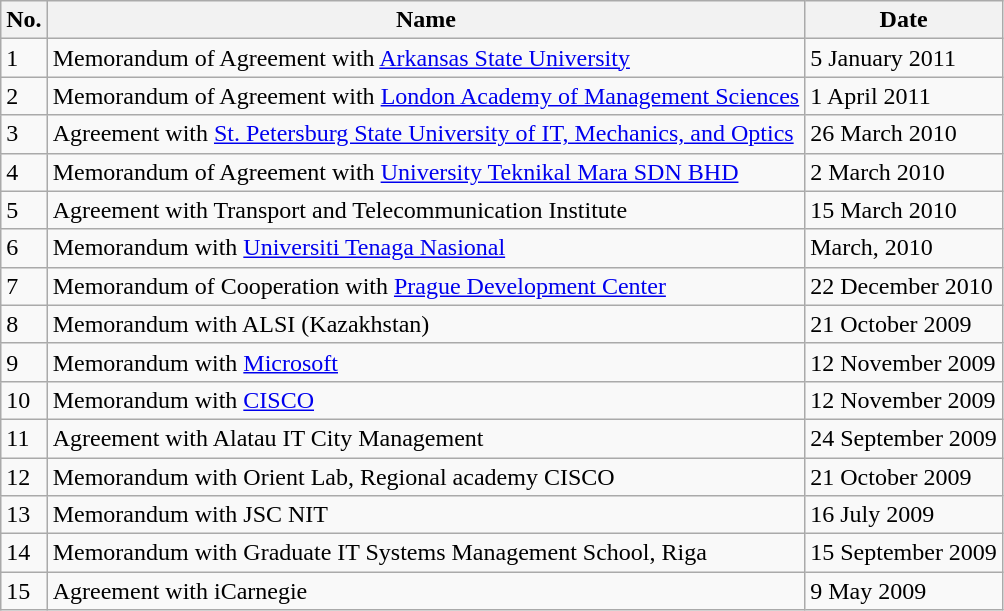<table class="wikitable">
<tr>
<th>No.</th>
<th>Name</th>
<th>Date</th>
</tr>
<tr>
<td>1</td>
<td>Memorandum of Agreement with <a href='#'>Arkansas State University</a></td>
<td>5 January 2011</td>
</tr>
<tr>
<td>2</td>
<td>Memorandum of Agreement with <a href='#'>London Academy of Management Sciences</a></td>
<td>1 April 2011</td>
</tr>
<tr>
<td>3</td>
<td>Agreement with <a href='#'>St. Petersburg State University of IT, Mechanics, and Optics</a></td>
<td>26 March 2010</td>
</tr>
<tr>
<td>4</td>
<td>Memorandum of Agreement with <a href='#'>University Teknikal Mara SDN BHD</a></td>
<td>2 March 2010</td>
</tr>
<tr>
<td>5</td>
<td>Agreement with Transport and Telecommunication Institute</td>
<td>15 March 2010</td>
</tr>
<tr>
<td>6</td>
<td>Memorandum with <a href='#'>Universiti Tenaga Nasional</a></td>
<td>March, 2010</td>
</tr>
<tr>
<td>7</td>
<td>Memorandum of Cooperation with <a href='#'>Prague Development Center</a></td>
<td>22 December 2010</td>
</tr>
<tr>
<td>8</td>
<td>Memorandum with ALSI (Kazakhstan)</td>
<td>21 October 2009</td>
</tr>
<tr>
<td>9</td>
<td>Memorandum with <a href='#'>Microsoft</a></td>
<td>12 November 2009</td>
</tr>
<tr>
<td>10</td>
<td>Memorandum with <a href='#'>CISCO</a></td>
<td>12 November 2009</td>
</tr>
<tr>
<td>11</td>
<td>Agreement with Alatau IT City Management</td>
<td>24 September 2009</td>
</tr>
<tr>
<td>12</td>
<td>Memorandum with Orient Lab, Regional academy CISCO</td>
<td>21 October 2009</td>
</tr>
<tr>
<td>13</td>
<td>Memorandum with JSC NIT</td>
<td>16 July 2009</td>
</tr>
<tr>
<td>14</td>
<td>Memorandum with Graduate IT Systems Management School, Riga</td>
<td>15 September 2009</td>
</tr>
<tr>
<td>15</td>
<td>Agreement with iCarnegie</td>
<td>9 May 2009</td>
</tr>
</table>
